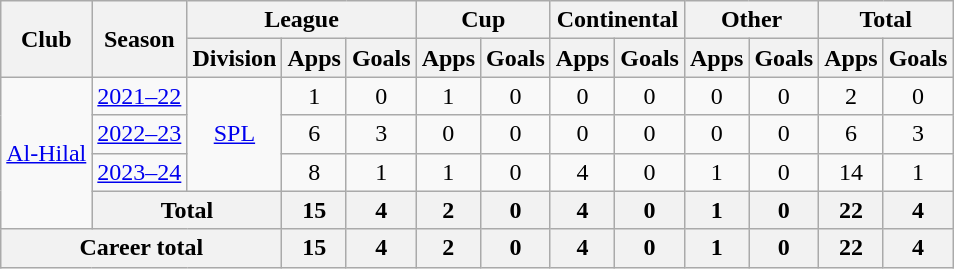<table class="wikitable" style="text-align: center">
<tr>
<th rowspan="2">Club</th>
<th rowspan="2">Season</th>
<th colspan="3">League</th>
<th colspan="2">Cup</th>
<th colspan="2">Continental</th>
<th colspan="2">Other</th>
<th colspan="2">Total</th>
</tr>
<tr>
<th>Division</th>
<th>Apps</th>
<th>Goals</th>
<th>Apps</th>
<th>Goals</th>
<th>Apps</th>
<th>Goals</th>
<th>Apps</th>
<th>Goals</th>
<th>Apps</th>
<th>Goals</th>
</tr>
<tr>
<td rowspan=4><a href='#'>Al-Hilal</a></td>
<td><a href='#'>2021–22</a></td>
<td rowspan=3><a href='#'>SPL</a></td>
<td>1</td>
<td>0</td>
<td>1</td>
<td>0</td>
<td>0</td>
<td>0</td>
<td>0</td>
<td>0</td>
<td>2</td>
<td>0</td>
</tr>
<tr>
<td><a href='#'>2022–23</a></td>
<td>6</td>
<td>3</td>
<td>0</td>
<td>0</td>
<td>0</td>
<td>0</td>
<td>0</td>
<td>0</td>
<td>6</td>
<td>3</td>
</tr>
<tr>
<td><a href='#'>2023–24</a></td>
<td>8</td>
<td>1</td>
<td>1</td>
<td>0</td>
<td>4</td>
<td>0</td>
<td>1</td>
<td>0</td>
<td>14</td>
<td>1</td>
</tr>
<tr>
<th colspan=2>Total</th>
<th>15</th>
<th>4</th>
<th>2</th>
<th>0</th>
<th>4</th>
<th>0</th>
<th>1</th>
<th>0</th>
<th>22</th>
<th>4</th>
</tr>
<tr>
<th colspan=3>Career total</th>
<th>15</th>
<th>4</th>
<th>2</th>
<th>0</th>
<th>4</th>
<th>0</th>
<th>1</th>
<th>0</th>
<th>22</th>
<th>4</th>
</tr>
</table>
